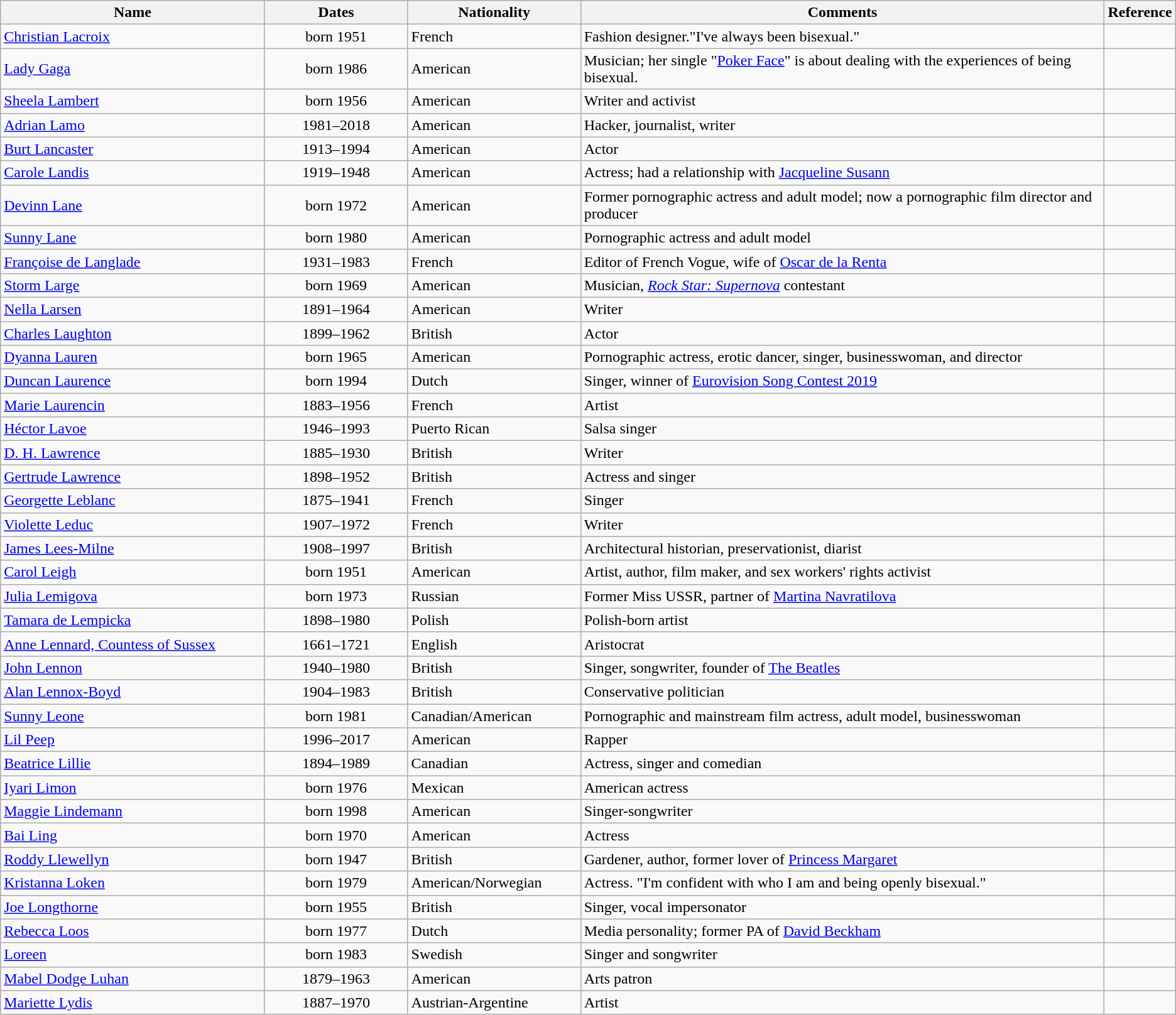<table class="wikitable sortable plainrowheaders">
<tr>
<th style="width:24%;">Name</th>
<th style="width:13%;">Dates</th>
<th style="width:15%;">Nationality</th>
<th style="width:50%;">Comments</th>
<th style="width:3%;">Reference</th>
</tr>
<tr>
<td><a href='#'>Christian Lacroix</a></td>
<td align=center>born 1951</td>
<td>French</td>
<td>Fashion designer."I've always been bisexual."</td>
<td></td>
</tr>
<tr>
<td><a href='#'>Lady Gaga</a></td>
<td align=center>born 1986</td>
<td>American</td>
<td>Musician; her single "<a href='#'>Poker Face</a>" is about dealing with the experiences of being bisexual.</td>
<td></td>
</tr>
<tr>
<td><a href='#'>Sheela Lambert</a></td>
<td align=center>born 1956</td>
<td>American</td>
<td>Writer and activist</td>
<td></td>
</tr>
<tr>
<td><a href='#'>Adrian Lamo</a></td>
<td align=center>1981–2018</td>
<td>American</td>
<td>Hacker, journalist, writer</td>
<td></td>
</tr>
<tr>
<td><a href='#'>Burt Lancaster</a></td>
<td align=center>1913–1994</td>
<td>American</td>
<td>Actor</td>
<td></td>
</tr>
<tr>
<td><a href='#'>Carole Landis</a></td>
<td align=center>1919–1948</td>
<td>American</td>
<td>Actress; had a relationship with <a href='#'>Jacqueline Susann</a></td>
<td></td>
</tr>
<tr>
<td><a href='#'>Devinn Lane</a></td>
<td align=center>born 1972</td>
<td>American</td>
<td>Former pornographic actress and adult model; now a pornographic film director and producer</td>
<td></td>
</tr>
<tr>
<td><a href='#'>Sunny Lane</a></td>
<td align=center>born 1980</td>
<td>American</td>
<td>Pornographic actress and adult model</td>
<td></td>
</tr>
<tr>
<td><a href='#'>Françoise de Langlade</a></td>
<td align=center>1931–1983</td>
<td>French</td>
<td>Editor of French Vogue, wife of <a href='#'>Oscar de la Renta</a></td>
<td></td>
</tr>
<tr>
<td><a href='#'>Storm Large</a></td>
<td align=center>born 1969</td>
<td>American</td>
<td>Musician, <em><a href='#'>Rock Star: Supernova</a></em> contestant</td>
<td></td>
</tr>
<tr>
<td><a href='#'>Nella Larsen</a></td>
<td align=center>1891–1964</td>
<td>American</td>
<td>Writer</td>
<td></td>
</tr>
<tr>
<td><a href='#'>Charles Laughton</a></td>
<td align=center>1899–1962</td>
<td>British</td>
<td>Actor</td>
<td></td>
</tr>
<tr>
<td><a href='#'>Dyanna Lauren</a></td>
<td align=center>born 1965</td>
<td>American</td>
<td>Pornographic actress, erotic dancer, singer, businesswoman, and director</td>
<td></td>
</tr>
<tr>
<td><a href='#'>Duncan Laurence</a></td>
<td align=center>born 1994</td>
<td>Dutch</td>
<td>Singer, winner of <a href='#'>Eurovision Song Contest 2019</a></td>
<td></td>
</tr>
<tr>
<td><a href='#'>Marie Laurencin</a></td>
<td align=center>1883–1956</td>
<td>French</td>
<td>Artist</td>
<td></td>
</tr>
<tr>
<td><a href='#'>Héctor Lavoe</a></td>
<td align=center>1946–1993</td>
<td>Puerto Rican</td>
<td>Salsa singer</td>
<td></td>
</tr>
<tr>
<td><a href='#'>D. H. Lawrence</a></td>
<td align=center>1885–1930</td>
<td>British</td>
<td>Writer</td>
<td></td>
</tr>
<tr>
<td><a href='#'>Gertrude Lawrence</a></td>
<td align=center>1898–1952</td>
<td>British</td>
<td>Actress and singer</td>
<td></td>
</tr>
<tr>
<td><a href='#'>Georgette Leblanc</a></td>
<td align=center>1875–1941</td>
<td>French</td>
<td>Singer</td>
<td></td>
</tr>
<tr>
<td><a href='#'>Violette Leduc</a></td>
<td align=center>1907–1972</td>
<td>French</td>
<td>Writer</td>
<td></td>
</tr>
<tr>
<td><a href='#'>James Lees-Milne</a></td>
<td align=center>1908–1997</td>
<td>British</td>
<td>Architectural historian, preservationist, diarist</td>
<td></td>
</tr>
<tr>
<td><a href='#'>Carol Leigh</a></td>
<td align=center>born 1951</td>
<td>American</td>
<td>Artist, author, film maker, and sex workers' rights activist</td>
<td></td>
</tr>
<tr>
<td><a href='#'>Julia Lemigova</a></td>
<td align=center>born 1973</td>
<td>Russian</td>
<td>Former Miss USSR, partner of <a href='#'>Martina Navratilova</a></td>
<td></td>
</tr>
<tr>
<td><a href='#'>Tamara de Lempicka</a></td>
<td align=center>1898–1980</td>
<td>Polish</td>
<td>Polish-born artist</td>
<td></td>
</tr>
<tr>
<td><a href='#'>Anne Lennard, Countess of Sussex</a></td>
<td align=center>1661–1721</td>
<td>English</td>
<td>Aristocrat</td>
<td></td>
</tr>
<tr>
<td><a href='#'>John Lennon</a></td>
<td align=center>1940–1980</td>
<td>British</td>
<td>Singer, songwriter, founder of <a href='#'>The Beatles</a></td>
<td></td>
</tr>
<tr>
<td><a href='#'>Alan Lennox-Boyd</a></td>
<td align=center>1904–1983</td>
<td>British</td>
<td>Conservative politician</td>
<td></td>
</tr>
<tr>
<td><a href='#'>Sunny Leone</a></td>
<td align=center>born 1981</td>
<td>Canadian/American</td>
<td>Pornographic and mainstream film actress, adult model, businesswoman</td>
<td></td>
</tr>
<tr>
<td><a href='#'>Lil Peep</a></td>
<td align=center>1996–2017</td>
<td>American</td>
<td>Rapper</td>
<td></td>
</tr>
<tr>
<td><a href='#'>Beatrice Lillie</a></td>
<td align=center>1894–1989</td>
<td>Canadian</td>
<td>Actress, singer and comedian</td>
<td></td>
</tr>
<tr>
<td><a href='#'>Iyari Limon</a></td>
<td align=center>born 1976</td>
<td>Mexican</td>
<td>American actress</td>
<td></td>
</tr>
<tr>
<td><a href='#'>Maggie Lindemann</a></td>
<td align=center>born 1998</td>
<td>American</td>
<td>Singer-songwriter</td>
<td></td>
</tr>
<tr>
<td><a href='#'>Bai Ling</a></td>
<td align=center>born 1970</td>
<td>American</td>
<td>Actress</td>
<td></td>
</tr>
<tr>
<td><a href='#'>Roddy Llewellyn</a></td>
<td align=center>born 1947</td>
<td>British</td>
<td>Gardener, author, former lover of <a href='#'>Princess Margaret</a></td>
<td></td>
</tr>
<tr>
<td><a href='#'>Kristanna Loken</a></td>
<td align=center>born 1979</td>
<td>American/Norwegian</td>
<td>Actress. "I'm confident with who I am and being openly bisexual."</td>
<td></td>
</tr>
<tr>
<td><a href='#'>Joe Longthorne</a></td>
<td align=center>born 1955</td>
<td>British</td>
<td>Singer, vocal impersonator</td>
<td></td>
</tr>
<tr>
<td><a href='#'>Rebecca Loos</a></td>
<td align=center>born 1977</td>
<td>Dutch</td>
<td>Media personality; former PA of <a href='#'>David Beckham</a></td>
<td></td>
</tr>
<tr>
<td><a href='#'>Loreen</a></td>
<td align=center>born 1983</td>
<td>Swedish</td>
<td>Singer and songwriter</td>
<td></td>
</tr>
<tr>
<td><a href='#'>Mabel Dodge Luhan</a></td>
<td align=center>1879–1963</td>
<td>American</td>
<td>Arts patron</td>
<td></td>
</tr>
<tr>
<td><a href='#'>Mariette Lydis</a></td>
<td align=center>1887–1970</td>
<td>Austrian-Argentine</td>
<td>Artist</td>
<td></td>
</tr>
</table>
